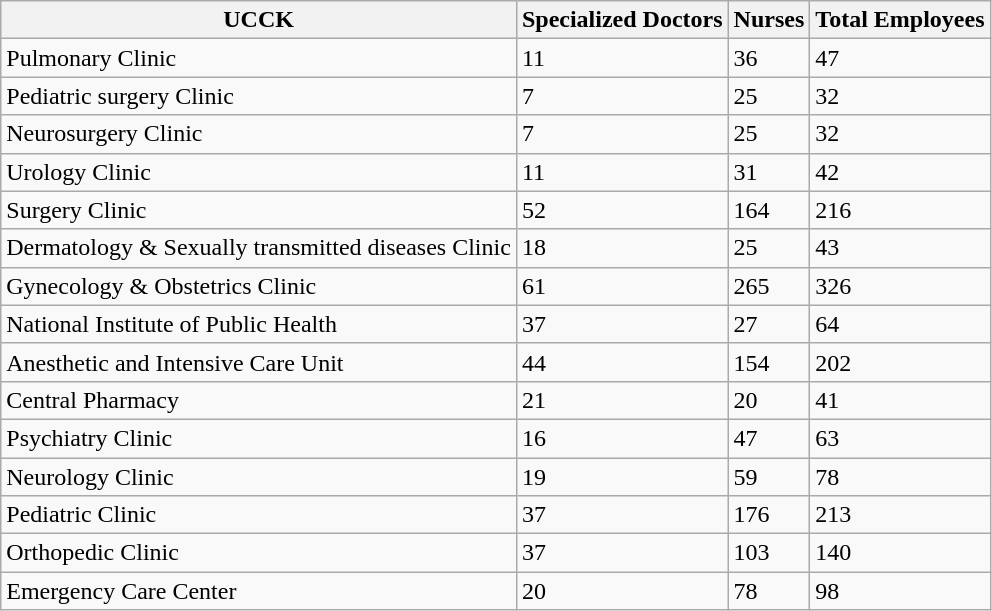<table class="wikitable">
<tr>
<th>UCCK</th>
<th>Specialized Doctors</th>
<th>Nurses</th>
<th>Total Employees</th>
</tr>
<tr>
<td>Pulmonary Clinic</td>
<td>11</td>
<td>36</td>
<td>47</td>
</tr>
<tr>
<td>Pediatric surgery Clinic</td>
<td>7</td>
<td>25</td>
<td>32</td>
</tr>
<tr>
<td>Neurosurgery Clinic</td>
<td>7</td>
<td>25</td>
<td>32</td>
</tr>
<tr>
<td>Urology Clinic</td>
<td>11</td>
<td>31</td>
<td>42</td>
</tr>
<tr>
<td>Surgery Clinic</td>
<td>52</td>
<td>164</td>
<td>216</td>
</tr>
<tr>
<td>Dermatology & Sexually transmitted diseases Clinic</td>
<td>18</td>
<td>25</td>
<td>43</td>
</tr>
<tr>
<td>Gynecology & Obstetrics Clinic</td>
<td>61</td>
<td>265</td>
<td>326</td>
</tr>
<tr>
<td>National Institute of Public Health</td>
<td>37</td>
<td>27</td>
<td>64</td>
</tr>
<tr>
<td>Anesthetic and Intensive Care Unit</td>
<td>44</td>
<td>154</td>
<td>202</td>
</tr>
<tr>
<td>Central Pharmacy</td>
<td>21</td>
<td>20</td>
<td>41</td>
</tr>
<tr>
<td>Psychiatry Clinic</td>
<td>16</td>
<td>47</td>
<td>63</td>
</tr>
<tr>
<td>Neurology Clinic</td>
<td>19</td>
<td>59</td>
<td>78</td>
</tr>
<tr>
<td>Pediatric Clinic</td>
<td>37</td>
<td>176</td>
<td>213</td>
</tr>
<tr>
<td>Orthopedic Clinic</td>
<td>37</td>
<td>103</td>
<td>140</td>
</tr>
<tr>
<td>Emergency Care Center</td>
<td>20</td>
<td>78</td>
<td>98</td>
</tr>
</table>
